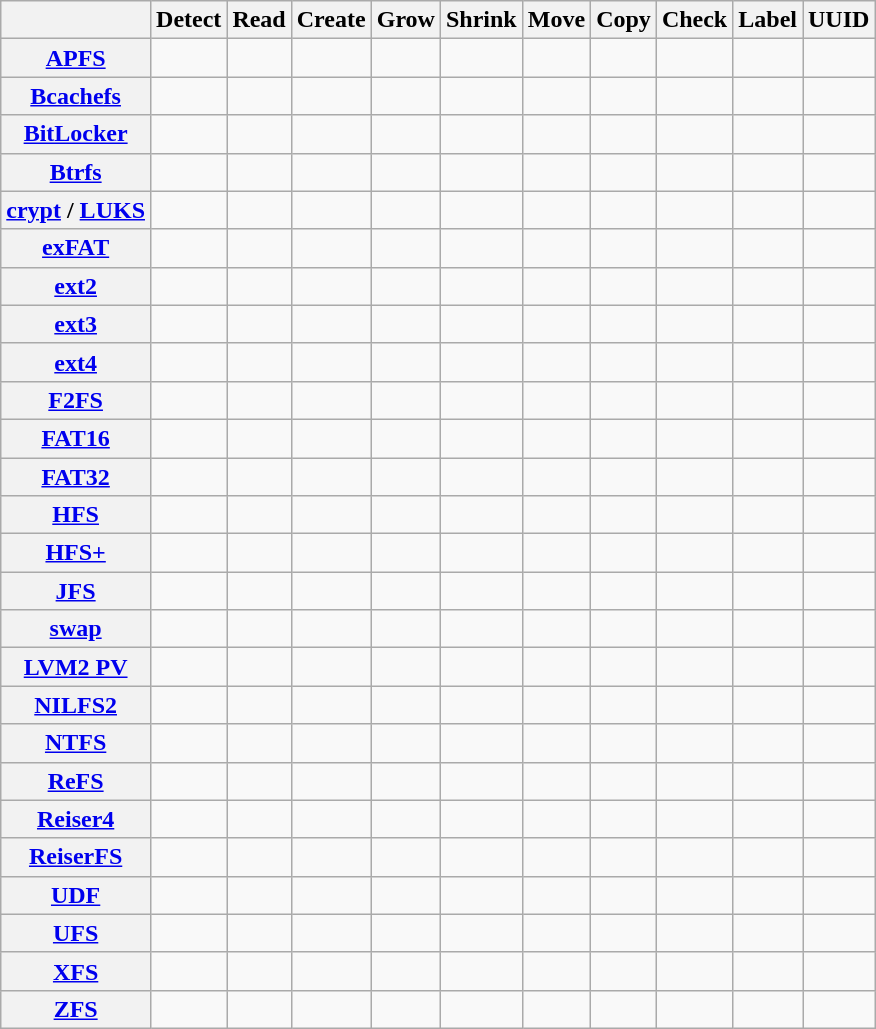<table class="wikitable sortable">
<tr>
<th class="unsortable"></th>
<th>Detect</th>
<th>Read</th>
<th>Create</th>
<th>Grow</th>
<th>Shrink</th>
<th>Move</th>
<th>Copy</th>
<th>Check</th>
<th>Label</th>
<th>UUID</th>
</tr>
<tr>
<th><a href='#'>APFS</a></th>
<td></td>
<td></td>
<td></td>
<td></td>
<td></td>
<td></td>
<td></td>
<td></td>
<td></td>
<td></td>
</tr>
<tr>
<th><a href='#'>Bcachefs</a></th>
<td></td>
<td></td>
<td></td>
<td></td>
<td></td>
<td></td>
<td></td>
<td></td>
<td></td>
<td></td>
</tr>
<tr>
<th><a href='#'>BitLocker</a></th>
<td></td>
<td></td>
<td></td>
<td></td>
<td></td>
<td></td>
<td></td>
<td></td>
<td></td>
<td></td>
</tr>
<tr>
<th><a href='#'>Btrfs</a></th>
<td></td>
<td></td>
<td></td>
<td></td>
<td></td>
<td></td>
<td></td>
<td></td>
<td></td>
<td></td>
</tr>
<tr>
<th><a href='#'>crypt</a> / <a href='#'>LUKS</a></th>
<td></td>
<td></td>
<td></td>
<td></td>
<td></td>
<td></td>
<td></td>
<td></td>
<td></td>
<td></td>
</tr>
<tr>
<th><a href='#'>exFAT</a></th>
<td></td>
<td></td>
<td></td>
<td></td>
<td></td>
<td></td>
<td></td>
<td></td>
<td></td>
<td></td>
</tr>
<tr>
<th><a href='#'>ext2</a></th>
<td></td>
<td></td>
<td></td>
<td></td>
<td></td>
<td></td>
<td></td>
<td></td>
<td></td>
<td></td>
</tr>
<tr>
<th><a href='#'>ext3</a></th>
<td></td>
<td></td>
<td></td>
<td></td>
<td></td>
<td></td>
<td></td>
<td></td>
<td></td>
<td></td>
</tr>
<tr>
<th><a href='#'>ext4</a></th>
<td></td>
<td></td>
<td></td>
<td></td>
<td></td>
<td></td>
<td></td>
<td></td>
<td></td>
<td></td>
</tr>
<tr>
<th><a href='#'>F2FS</a></th>
<td></td>
<td></td>
<td></td>
<td></td>
<td></td>
<td></td>
<td></td>
<td></td>
<td></td>
<td></td>
</tr>
<tr>
<th><a href='#'>FAT16</a></th>
<td></td>
<td></td>
<td></td>
<td></td>
<td></td>
<td></td>
<td></td>
<td></td>
<td></td>
<td></td>
</tr>
<tr>
<th><a href='#'>FAT32</a></th>
<td></td>
<td></td>
<td></td>
<td></td>
<td></td>
<td></td>
<td></td>
<td></td>
<td></td>
<td></td>
</tr>
<tr>
<th><a href='#'>HFS</a></th>
<td></td>
<td></td>
<td></td>
<td></td>
<td></td>
<td></td>
<td></td>
<td></td>
<td></td>
<td></td>
</tr>
<tr>
<th><a href='#'>HFS+</a></th>
<td></td>
<td></td>
<td></td>
<td></td>
<td></td>
<td></td>
<td></td>
<td></td>
<td></td>
<td></td>
</tr>
<tr>
<th><a href='#'>JFS</a></th>
<td></td>
<td></td>
<td></td>
<td></td>
<td></td>
<td></td>
<td></td>
<td></td>
<td></td>
<td></td>
</tr>
<tr>
<th><a href='#'>swap</a></th>
<td></td>
<td></td>
<td></td>
<td></td>
<td></td>
<td></td>
<td></td>
<td></td>
<td></td>
<td></td>
</tr>
<tr>
<th><a href='#'>LVM2 PV</a></th>
<td></td>
<td></td>
<td></td>
<td></td>
<td></td>
<td></td>
<td></td>
<td></td>
<td></td>
<td></td>
</tr>
<tr>
<th><a href='#'>NILFS2</a></th>
<td></td>
<td></td>
<td></td>
<td></td>
<td></td>
<td></td>
<td></td>
<td></td>
<td></td>
<td></td>
</tr>
<tr>
<th><a href='#'>NTFS</a></th>
<td></td>
<td></td>
<td></td>
<td></td>
<td></td>
<td></td>
<td></td>
<td></td>
<td></td>
<td></td>
</tr>
<tr>
<th><a href='#'>ReFS</a></th>
<td></td>
<td></td>
<td></td>
<td></td>
<td></td>
<td></td>
<td></td>
<td></td>
<td></td>
<td></td>
</tr>
<tr>
<th><a href='#'>Reiser4</a></th>
<td></td>
<td></td>
<td></td>
<td></td>
<td></td>
<td></td>
<td></td>
<td></td>
<td></td>
<td></td>
</tr>
<tr>
<th><a href='#'>ReiserFS</a></th>
<td></td>
<td></td>
<td></td>
<td></td>
<td></td>
<td></td>
<td></td>
<td></td>
<td></td>
<td></td>
</tr>
<tr>
<th><a href='#'>UDF</a></th>
<td></td>
<td></td>
<td></td>
<td></td>
<td></td>
<td></td>
<td></td>
<td></td>
<td></td>
<td></td>
</tr>
<tr>
<th><a href='#'>UFS</a></th>
<td></td>
<td></td>
<td></td>
<td></td>
<td></td>
<td></td>
<td></td>
<td></td>
<td></td>
<td></td>
</tr>
<tr>
<th><a href='#'>XFS</a></th>
<td></td>
<td></td>
<td></td>
<td></td>
<td></td>
<td></td>
<td></td>
<td></td>
<td></td>
<td></td>
</tr>
<tr>
<th><a href='#'>ZFS</a></th>
<td></td>
<td></td>
<td></td>
<td></td>
<td></td>
<td></td>
<td></td>
<td></td>
<td></td>
<td></td>
</tr>
</table>
